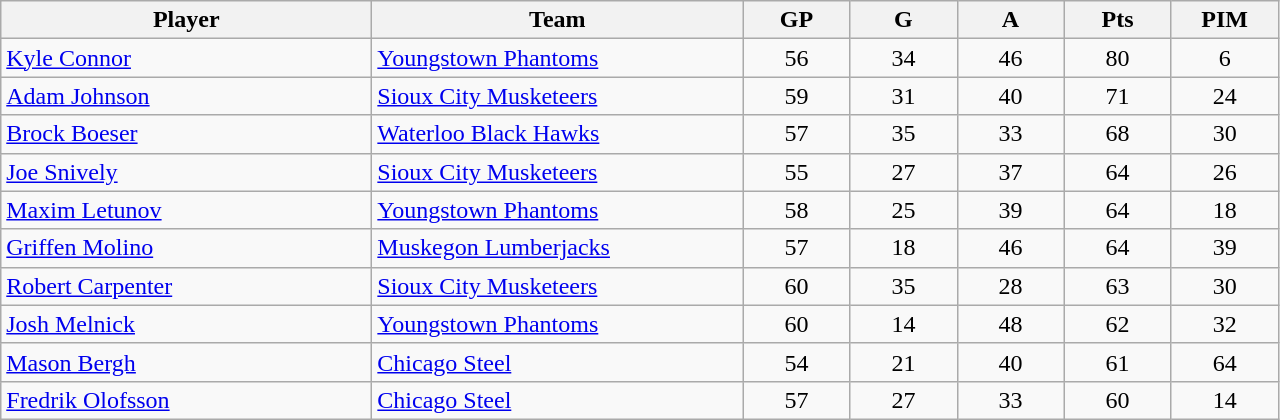<table class="wikitable sortable" style="text-align: center">
<tr>
<td class="unsortable" align=center bgcolor=#F2F2F2 style="width: 15em"><strong>Player</strong></td>
<th style="width: 15em">Team</th>
<th style="width: 4em">GP</th>
<th style="width: 4em">G</th>
<th style="width: 4em">A</th>
<th style="width: 4em">Pts</th>
<th style="width: 4em">PIM</th>
</tr>
<tr>
<td align=left><a href='#'>Kyle Connor</a></td>
<td align=left><a href='#'>Youngstown Phantoms</a></td>
<td>56</td>
<td>34</td>
<td>46</td>
<td>80</td>
<td>6</td>
</tr>
<tr>
<td align=left><a href='#'>Adam Johnson</a></td>
<td align=left><a href='#'>Sioux City Musketeers</a></td>
<td>59</td>
<td>31</td>
<td>40</td>
<td>71</td>
<td>24</td>
</tr>
<tr>
<td align=left><a href='#'>Brock Boeser</a></td>
<td align=left><a href='#'>Waterloo Black Hawks</a></td>
<td>57</td>
<td>35</td>
<td>33</td>
<td>68</td>
<td>30</td>
</tr>
<tr>
<td align=left><a href='#'>Joe Snively</a></td>
<td align=left><a href='#'>Sioux City Musketeers</a></td>
<td>55</td>
<td>27</td>
<td>37</td>
<td>64</td>
<td>26</td>
</tr>
<tr>
<td align=left><a href='#'>Maxim Letunov</a></td>
<td align=left><a href='#'>Youngstown Phantoms</a></td>
<td>58</td>
<td>25</td>
<td>39</td>
<td>64</td>
<td>18</td>
</tr>
<tr>
<td align=left><a href='#'>Griffen Molino</a></td>
<td align=left><a href='#'>Muskegon Lumberjacks</a></td>
<td>57</td>
<td>18</td>
<td>46</td>
<td>64</td>
<td>39</td>
</tr>
<tr>
<td align=left><a href='#'>Robert Carpenter</a></td>
<td align=left><a href='#'>Sioux City Musketeers</a></td>
<td>60</td>
<td>35</td>
<td>28</td>
<td>63</td>
<td>30</td>
</tr>
<tr>
<td align=left><a href='#'>Josh Melnick</a></td>
<td align=left><a href='#'>Youngstown Phantoms</a></td>
<td>60</td>
<td>14</td>
<td>48</td>
<td>62</td>
<td>32</td>
</tr>
<tr>
<td align=left><a href='#'>Mason Bergh</a></td>
<td align=left><a href='#'>Chicago Steel</a></td>
<td>54</td>
<td>21</td>
<td>40</td>
<td>61</td>
<td>64</td>
</tr>
<tr>
<td align=left><a href='#'>Fredrik Olofsson</a></td>
<td align=left><a href='#'>Chicago Steel</a></td>
<td>57</td>
<td>27</td>
<td>33</td>
<td>60</td>
<td>14</td>
</tr>
</table>
